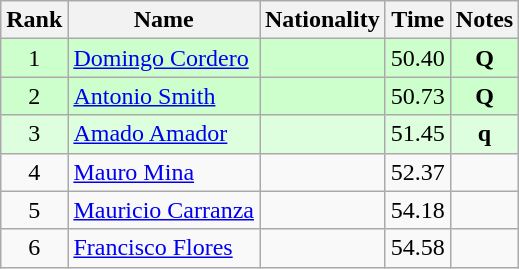<table class="wikitable sortable" style="text-align:center">
<tr>
<th>Rank</th>
<th>Name</th>
<th>Nationality</th>
<th>Time</th>
<th>Notes</th>
</tr>
<tr bgcolor=ccffcc>
<td align=center>1</td>
<td align=left><a href='#'>Domingo Cordero</a></td>
<td align=left></td>
<td>50.40</td>
<td><strong>Q</strong></td>
</tr>
<tr bgcolor=ccffcc>
<td align=center>2</td>
<td align=left><a href='#'>Antonio Smith</a></td>
<td align=left></td>
<td>50.73</td>
<td><strong>Q</strong></td>
</tr>
<tr bgcolor=ddffdd>
<td align=center>3</td>
<td align=left><a href='#'>Amado Amador</a></td>
<td align=left></td>
<td>51.45</td>
<td><strong>q</strong></td>
</tr>
<tr>
<td align=center>4</td>
<td align=left><a href='#'>Mauro Mina</a></td>
<td align=left></td>
<td>52.37</td>
<td></td>
</tr>
<tr>
<td align=center>5</td>
<td align=left><a href='#'>Mauricio Carranza</a></td>
<td align=left></td>
<td>54.18</td>
<td></td>
</tr>
<tr>
<td align=center>6</td>
<td align=left><a href='#'>Francisco Flores</a></td>
<td align=left></td>
<td>54.58</td>
<td></td>
</tr>
</table>
